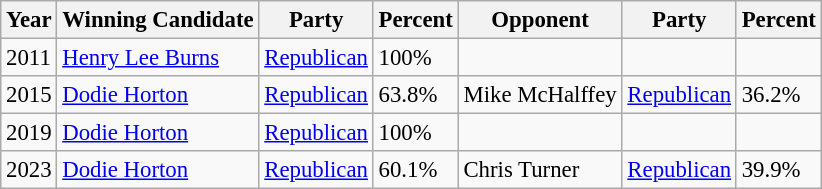<table class="wikitable" style="margin:0.5em auto; font-size:95%;">
<tr>
<th>Year</th>
<th>Winning Candidate</th>
<th>Party</th>
<th>Percent</th>
<th>Opponent</th>
<th>Party</th>
<th>Percent</th>
</tr>
<tr>
<td>2011</td>
<td><a href='#'>Henry Lee Burns</a></td>
<td><a href='#'>Republican</a></td>
<td>100%</td>
<td></td>
<td></td>
<td></td>
</tr>
<tr>
<td>2015</td>
<td><a href='#'>Dodie Horton</a></td>
<td><a href='#'>Republican</a></td>
<td>63.8%</td>
<td>Mike McHalffey</td>
<td><a href='#'>Republican</a></td>
<td>36.2%</td>
</tr>
<tr>
<td>2019</td>
<td><a href='#'>Dodie Horton</a></td>
<td><a href='#'>Republican</a></td>
<td>100%</td>
<td></td>
<td></td>
<td></td>
</tr>
<tr>
<td>2023</td>
<td><a href='#'>Dodie Horton</a></td>
<td><a href='#'>Republican</a></td>
<td>60.1%</td>
<td>Chris Turner</td>
<td><a href='#'>Republican</a></td>
<td>39.9%</td>
</tr>
</table>
